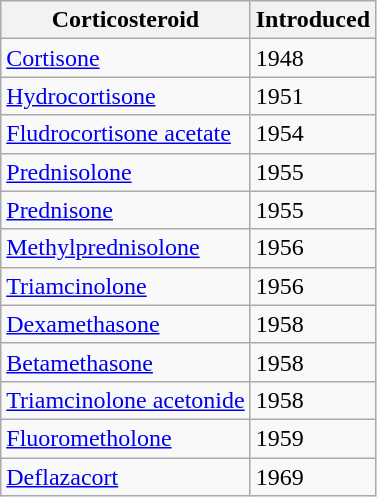<table class="wikitable floatright">
<tr>
<th>Corticosteroid</th>
<th>Introduced</th>
</tr>
<tr>
<td><a href='#'>Cortisone</a></td>
<td>1948</td>
</tr>
<tr>
<td><a href='#'>Hydrocortisone</a></td>
<td>1951</td>
</tr>
<tr>
<td><a href='#'>Fludrocortisone acetate</a></td>
<td>1954</td>
</tr>
<tr>
<td><a href='#'>Prednisolone</a></td>
<td>1955</td>
</tr>
<tr>
<td><a href='#'>Prednisone</a></td>
<td>1955</td>
</tr>
<tr>
<td><a href='#'>Methylprednisolone</a></td>
<td>1956</td>
</tr>
<tr>
<td><a href='#'>Triamcinolone</a></td>
<td>1956</td>
</tr>
<tr>
<td><a href='#'>Dexamethasone</a></td>
<td>1958</td>
</tr>
<tr>
<td><a href='#'>Betamethasone</a></td>
<td>1958</td>
</tr>
<tr>
<td><a href='#'>Triamcinolone acetonide</a></td>
<td>1958</td>
</tr>
<tr>
<td><a href='#'>Fluorometholone</a></td>
<td>1959</td>
</tr>
<tr>
<td><a href='#'>Deflazacort</a></td>
<td>1969</td>
</tr>
</table>
